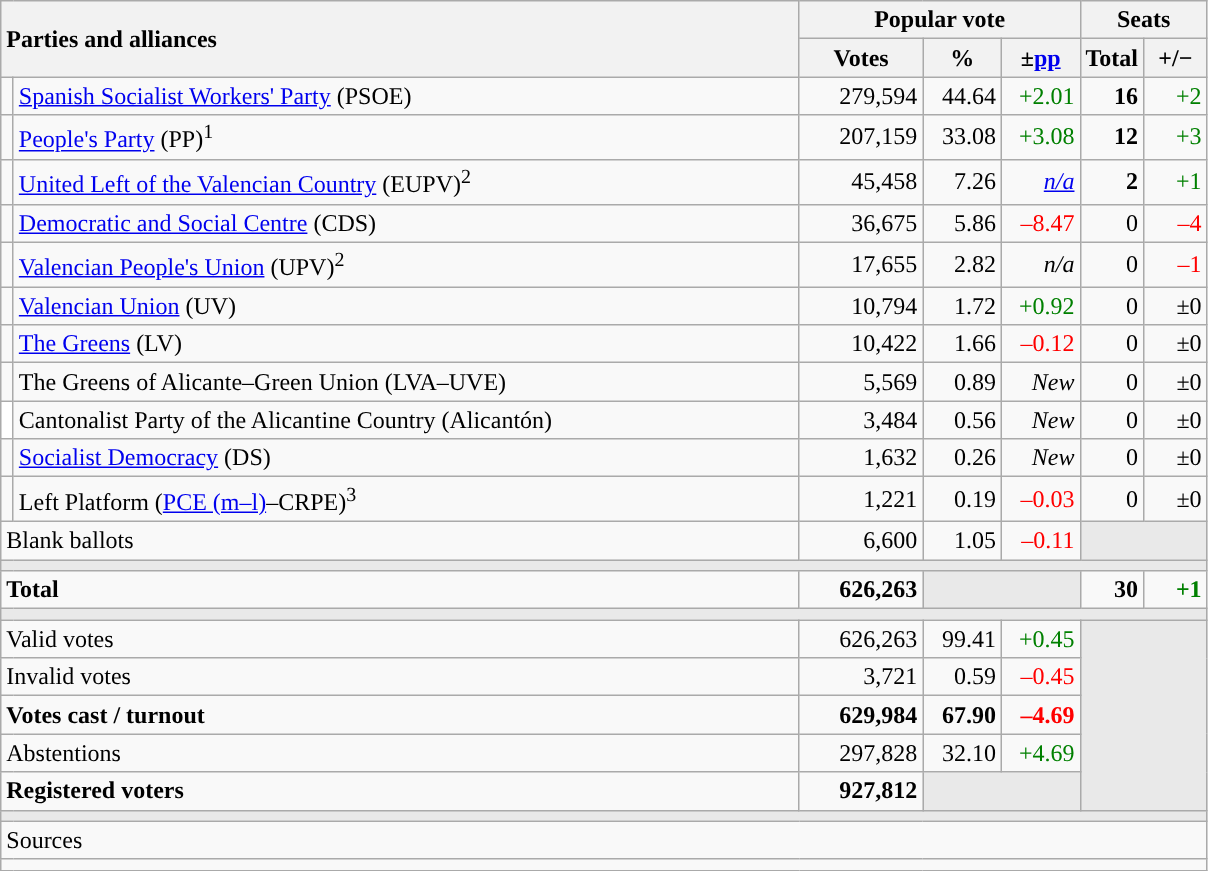<table class="wikitable" style="text-align:right;">
<tr>
<th style="text-align:left;" rowspan="2" colspan="2" width="525">Parties and alliances</th>
<th colspan="3">Popular vote</th>
<th colspan="2">Seats</th>
</tr>
<tr>
<th width="75">Votes</th>
<th width="45">%</th>
<th width="45">±<a href='#'>pp</a></th>
<th width="35">Total</th>
<th width="35">+/−</th>
</tr>
<tr>
<td width="1" style="color:inherit;background:"></td>
<td align="left"><a href='#'>Spanish Socialist Workers' Party</a> (PSOE)</td>
<td>279,594</td>
<td>44.64</td>
<td style="color:green;">+2.01</td>
<td><strong>16</strong></td>
<td style="color:green;">+2</td>
</tr>
<tr>
<td style="color:inherit;background:"></td>
<td align="left"><a href='#'>People's Party</a> (PP)<sup>1</sup></td>
<td>207,159</td>
<td>33.08</td>
<td style="color:green;">+3.08</td>
<td><strong>12</strong></td>
<td style="color:green;">+3</td>
</tr>
<tr>
<td style="color:inherit;background:"></td>
<td align="left"><a href='#'>United Left of the Valencian Country</a> (EUPV)<sup>2</sup></td>
<td>45,458</td>
<td>7.26</td>
<td><em><a href='#'>n/a</a></em></td>
<td><strong>2</strong></td>
<td style="color:green;">+1</td>
</tr>
<tr>
<td style="color:inherit;background:"></td>
<td align="left"><a href='#'>Democratic and Social Centre</a> (CDS)</td>
<td>36,675</td>
<td>5.86</td>
<td style="color:red;">–8.47</td>
<td>0</td>
<td style="color:red;">–4</td>
</tr>
<tr>
<td style="color:inherit;background:"></td>
<td align="left"><a href='#'>Valencian People's Union</a> (UPV)<sup>2</sup></td>
<td>17,655</td>
<td>2.82</td>
<td><em>n/a</em></td>
<td>0</td>
<td style="color:red;">–1</td>
</tr>
<tr>
<td style="color:inherit;background:"></td>
<td align="left"><a href='#'>Valencian Union</a> (UV)</td>
<td>10,794</td>
<td>1.72</td>
<td style="color:green;">+0.92</td>
<td>0</td>
<td>±0</td>
</tr>
<tr>
<td style="color:inherit;background:"></td>
<td align="left"><a href='#'>The Greens</a> (LV)</td>
<td>10,422</td>
<td>1.66</td>
<td style="color:red;">–0.12</td>
<td>0</td>
<td>±0</td>
</tr>
<tr>
<td style="color:inherit;background:"></td>
<td align="left">The Greens of Alicante–Green Union (LVA–UVE)</td>
<td>5,569</td>
<td>0.89</td>
<td><em>New</em></td>
<td>0</td>
<td>±0</td>
</tr>
<tr>
<td bgcolor="white"></td>
<td align="left">Cantonalist Party of the Alicantine Country (Alicantón)</td>
<td>3,484</td>
<td>0.56</td>
<td><em>New</em></td>
<td>0</td>
<td>±0</td>
</tr>
<tr>
<td style="color:inherit;background:"></td>
<td align="left"><a href='#'>Socialist Democracy</a> (DS)</td>
<td>1,632</td>
<td>0.26</td>
<td><em>New</em></td>
<td>0</td>
<td>±0</td>
</tr>
<tr>
<td style="color:inherit;background:"></td>
<td align="left">Left Platform (<a href='#'>PCE (m–l)</a>–CRPE)<sup>3</sup></td>
<td>1,221</td>
<td>0.19</td>
<td style="color:red;">–0.03</td>
<td>0</td>
<td>±0</td>
</tr>
<tr>
<td align="left" colspan="2">Blank ballots</td>
<td>6,600</td>
<td>1.05</td>
<td style="color:red;">–0.11</td>
<td bgcolor="#E9E9E9" colspan="2"></td>
</tr>
<tr>
<td colspan="7" bgcolor="#E9E9E9"></td>
</tr>
<tr style="font-weight:bold;">
<td align="left" colspan="2">Total</td>
<td>626,263</td>
<td bgcolor="#E9E9E9" colspan="2"></td>
<td>30</td>
<td style="color:green;">+1</td>
</tr>
<tr>
<td colspan="7" bgcolor="#E9E9E9"></td>
</tr>
<tr>
<td align="left" colspan="2">Valid votes</td>
<td>626,263</td>
<td>99.41</td>
<td style="color:green;">+0.45</td>
<td bgcolor="#E9E9E9" colspan="2" rowspan="5"></td>
</tr>
<tr>
<td align="left" colspan="2">Invalid votes</td>
<td>3,721</td>
<td>0.59</td>
<td style="color:red;">–0.45</td>
</tr>
<tr style="font-weight:bold;">
<td align="left" colspan="2">Votes cast / turnout</td>
<td>629,984</td>
<td>67.90</td>
<td style="color:red;">–4.69</td>
</tr>
<tr>
<td align="left" colspan="2">Abstentions</td>
<td>297,828</td>
<td>32.10</td>
<td style="color:green;">+4.69</td>
</tr>
<tr style="font-weight:bold;">
<td align="left" colspan="2">Registered voters</td>
<td>927,812</td>
<td bgcolor="#E9E9E9" colspan="2"></td>
</tr>
<tr>
<td colspan="7" bgcolor="#E9E9E9"></td>
</tr>
<tr>
<td align="left" colspan="7">Sources</td>
</tr>
<tr>
<td colspan="7" style="text-align:left; max-width:790px;"></td>
</tr>
</table>
